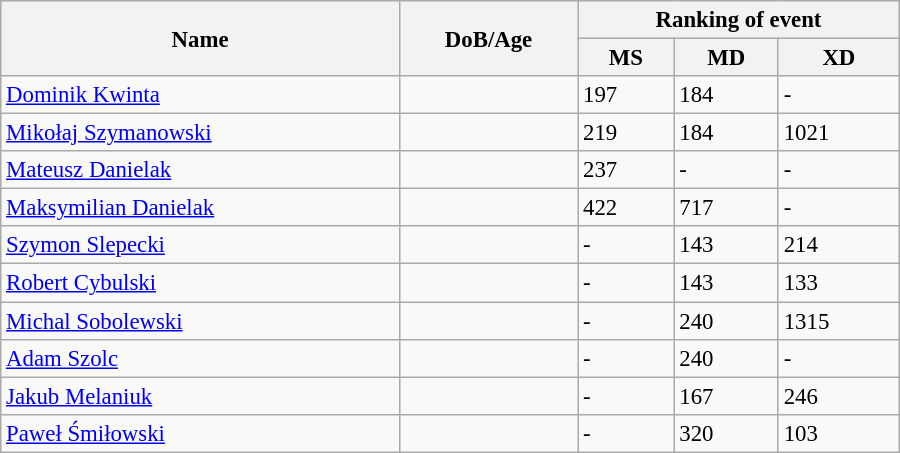<table class="wikitable" style="width:600px; font-size:95%;">
<tr>
<th rowspan="2" align="left">Name</th>
<th rowspan="2" align="left">DoB/Age</th>
<th colspan="3" align="center">Ranking of event</th>
</tr>
<tr>
<th align="center">MS</th>
<th>MD</th>
<th align="center">XD</th>
</tr>
<tr>
<td><a href='#'>Dominik Kwinta</a></td>
<td></td>
<td>197</td>
<td>184</td>
<td>-</td>
</tr>
<tr>
<td><a href='#'>Mikołaj Szymanowski</a></td>
<td></td>
<td>219</td>
<td>184</td>
<td>1021</td>
</tr>
<tr>
<td><a href='#'>Mateusz Danielak</a></td>
<td></td>
<td>237</td>
<td>-</td>
<td>-</td>
</tr>
<tr>
<td><a href='#'>Maksymilian Danielak</a></td>
<td></td>
<td>422</td>
<td>717</td>
<td>-</td>
</tr>
<tr>
<td><a href='#'>Szymon Slepecki</a></td>
<td></td>
<td>-</td>
<td>143</td>
<td>214</td>
</tr>
<tr>
<td><a href='#'>Robert Cybulski</a></td>
<td></td>
<td>-</td>
<td>143</td>
<td>133</td>
</tr>
<tr>
<td><a href='#'>Michal Sobolewski</a></td>
<td></td>
<td>-</td>
<td>240</td>
<td>1315</td>
</tr>
<tr>
<td><a href='#'>Adam Szolc</a></td>
<td></td>
<td>-</td>
<td>240</td>
<td>-</td>
</tr>
<tr>
<td><a href='#'>Jakub Melaniuk</a></td>
<td></td>
<td>-</td>
<td>167</td>
<td>246</td>
</tr>
<tr>
<td><a href='#'>Paweł Śmiłowski</a></td>
<td></td>
<td>-</td>
<td>320</td>
<td>103</td>
</tr>
</table>
